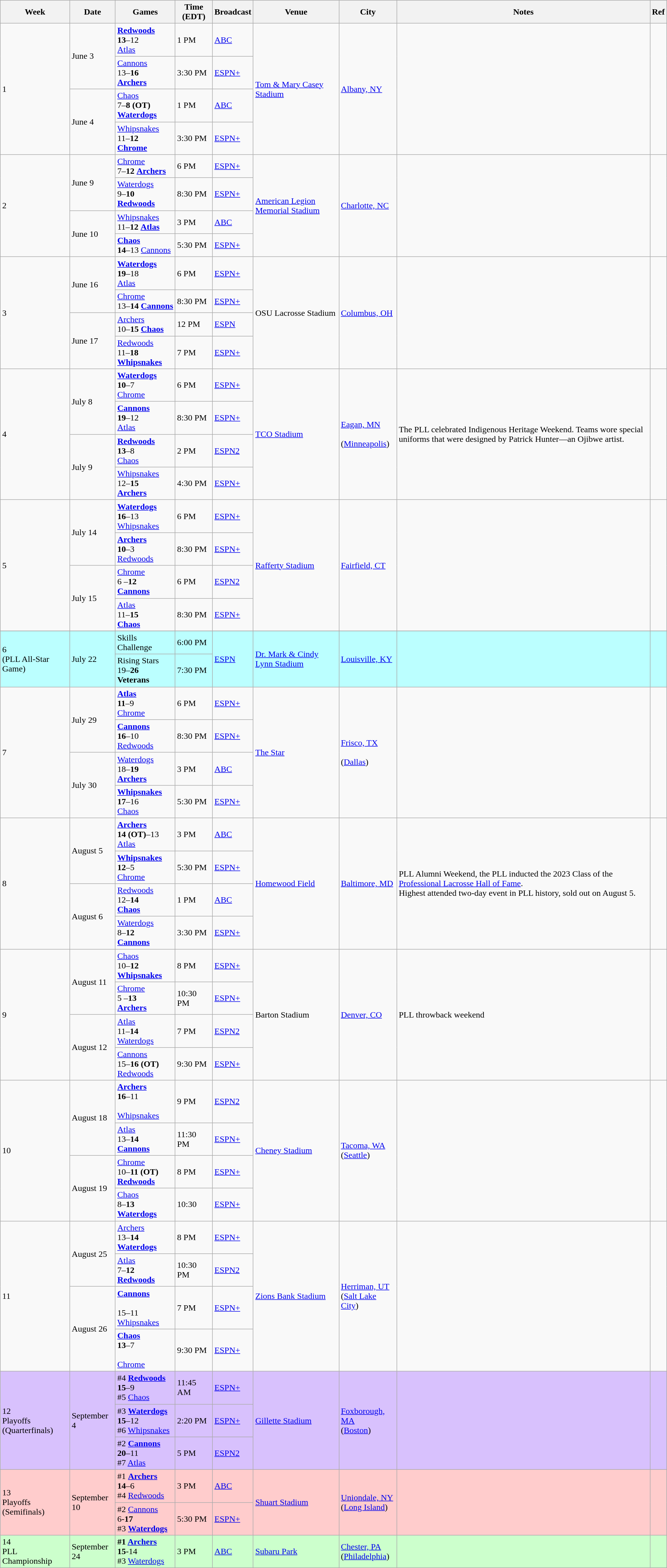<table class="wikitable">
<tr>
<th><strong>Week</strong></th>
<th><strong>Date</strong></th>
<th><strong>Games</strong></th>
<th><strong>Time (EDT)</strong></th>
<th>Broadcast </th>
<th>Venue</th>
<th>City</th>
<th>Notes</th>
<th>Ref</th>
</tr>
<tr>
<td rowspan="4">1</td>
<td rowspan="2">June 3</td>
<td><a href='#'><strong>Redwoods</strong></a><br><strong>13</strong>–12<br><a href='#'>Atlas</a></td>
<td>1 PM</td>
<td><a href='#'>ABC</a></td>
<td rowspan="4"><a href='#'>Tom & Mary Casey Stadium</a></td>
<td rowspan="4"><a href='#'>Albany, NY</a></td>
<td rowspan="4"></td>
<td rowspan="4"></td>
</tr>
<tr>
<td><a href='#'>Cannons</a><br>13–<strong>16</strong><br><a href='#'><strong>Archers</strong></a></td>
<td>3:30 PM</td>
<td><a href='#'>ESPN+</a></td>
</tr>
<tr>
<td rowspan="2">June 4</td>
<td><a href='#'>Chaos</a><br>7–<strong>8 (OT)</strong><br><a href='#'><strong>Waterdogs</strong></a></td>
<td>1 PM</td>
<td><a href='#'>ABC</a></td>
</tr>
<tr>
<td><a href='#'>Whipsnakes</a><br>11–<strong>12</strong><br><a href='#'><strong>Chrome</strong></a></td>
<td>3:30 PM</td>
<td><a href='#'>ESPN+</a></td>
</tr>
<tr>
<td rowspan="4">2</td>
<td rowspan="2">June 9</td>
<td><a href='#'>Chrome</a><br>7–<strong>12</strong>
<a href='#'><strong>Archers</strong></a></td>
<td>6 PM</td>
<td><a href='#'>ESPN+</a></td>
<td rowspan="4"><a href='#'>American Legion Memorial Stadium</a></td>
<td rowspan="4"><a href='#'>Charlotte, NC</a></td>
<td rowspan="4"></td>
<td rowspan="4"></td>
</tr>
<tr>
<td><a href='#'>Waterdogs</a><br>9–<strong>10</strong>
<a href='#'><strong>Redwoods</strong></a></td>
<td>8:30 PM</td>
<td><a href='#'>ESPN+</a></td>
</tr>
<tr>
<td rowspan="2">June 10</td>
<td><a href='#'>Whipsnakes</a><br>11–<strong>12</strong>
<a href='#'><strong>Atlas</strong></a></td>
<td>3 PM</td>
<td><a href='#'>ABC</a></td>
</tr>
<tr>
<td><a href='#'><strong>Chaos</strong></a><br><strong>14</strong>–13
<a href='#'>Cannons</a></td>
<td>5:30 PM</td>
<td><a href='#'>ESPN+</a></td>
</tr>
<tr>
<td rowspan="4">3</td>
<td rowspan="2">June 16</td>
<td><a href='#'><strong>Waterdogs</strong></a><br><strong>19</strong>–18 <br>
<a href='#'>Atlas</a></td>
<td>6 PM</td>
<td><a href='#'>ESPN+</a></td>
<td rowspan="4">OSU Lacrosse Stadium</td>
<td rowspan="4"><a href='#'>Columbus, OH</a></td>
<td rowspan="4"></td>
<td rowspan="4"></td>
</tr>
<tr>
<td><a href='#'>Chrome</a><br>13–<strong>14</strong>
<a href='#'><strong>Cannons</strong></a></td>
<td>8:30 PM</td>
<td><a href='#'>ESPN+</a></td>
</tr>
<tr>
<td rowspan="2">June 17</td>
<td><a href='#'>Archers</a><br>10–<strong>15</strong>
<a href='#'><strong>Chaos</strong></a></td>
<td>12 PM</td>
<td><a href='#'>ESPN</a></td>
</tr>
<tr>
<td><a href='#'>Redwoods</a><br>11–<strong>18</strong>
<a href='#'><strong>Whipsnakes</strong></a></td>
<td>7 PM</td>
<td><a href='#'>ESPN+</a></td>
</tr>
<tr>
<td rowspan="4">4</td>
<td rowspan="2">July 8</td>
<td><a href='#'><strong>Waterdogs</strong></a><br><strong>10</strong>–7<br><a href='#'>Chrome</a></td>
<td>6 PM</td>
<td><a href='#'>ESPN+</a></td>
<td rowspan="4"><a href='#'>TCO Stadium</a></td>
<td rowspan="4"><a href='#'>Eagan, MN</a><br><br>(<a href='#'>Minneapolis</a>)</td>
<td rowspan="4">The PLL celebrated Indigenous Heritage Weekend. Teams wore special uniforms that were designed by Patrick Hunter—an Ojibwe artist.</td>
<td rowspan="4"></td>
</tr>
<tr>
<td><a href='#'><strong>Cannons</strong></a><br><strong>19</strong>–12<br><a href='#'>Atlas</a></td>
<td>8:30 PM</td>
<td><a href='#'>ESPN+</a></td>
</tr>
<tr>
<td rowspan="2">July 9</td>
<td><a href='#'><strong>Redwoods</strong></a><br><strong>13</strong>–8<br><a href='#'>Chaos</a></td>
<td>2 PM</td>
<td><a href='#'>ESPN2</a></td>
</tr>
<tr>
<td><a href='#'>Whipsnakes</a><br>12–<strong>15</strong><br><a href='#'><strong>Archers</strong></a></td>
<td>4:30 PM</td>
<td><a href='#'>ESPN+</a></td>
</tr>
<tr>
<td rowspan="4">5</td>
<td rowspan="2">July 14</td>
<td><strong><a href='#'>Waterdogs</a><br>16</strong>–13<br><a href='#'>Whipsnakes</a></td>
<td>6 PM</td>
<td><a href='#'>ESPN+</a></td>
<td rowspan="4"><a href='#'>Rafferty Stadium</a></td>
<td rowspan="4"><a href='#'>Fairfield, CT</a></td>
<td rowspan="4"></td>
<td rowspan="4"></td>
</tr>
<tr>
<td><strong><a href='#'>Archers</a><br>10</strong>–3<br><a href='#'>Redwoods</a></td>
<td>8:30 PM</td>
<td><a href='#'>ESPN+</a></td>
</tr>
<tr>
<td rowspan="2">July 15</td>
<td><a href='#'>Chrome</a><br>6 –<strong>12</strong><br><a href='#'><strong>Cannons</strong></a></td>
<td>6 PM</td>
<td><a href='#'>ESPN2</a></td>
</tr>
<tr>
<td><a href='#'>Atlas</a><br>11–<strong>15</strong><br><a href='#'><strong>Chaos</strong></a></td>
<td>8:30 PM</td>
<td><a href='#'>ESPN+</a></td>
</tr>
<tr>
</tr>
<tr style="background:#bff">
<td rowspan="2">6<br>(PLL All-Star 
Game)</td>
<td rowspan="2">July 22</td>
<td>Skills Challenge</td>
<td>6:00 PM</td>
<td rowspan="2"><a href='#'>ESPN</a></td>
<td rowspan="2"><a href='#'>Dr. Mark & Cindy Lynn Stadium</a></td>
<td rowspan="2"><a href='#'>Louisville, KY</a></td>
<td rowspan="2"></td>
<td rowspan="2"></td>
</tr>
<tr style="background:#bff">
<td>Rising Stars<br>19–<strong>26</strong><br><strong>Veterans</strong></td>
<td>7:30 PM</td>
</tr>
<tr>
<td rowspan="4">7</td>
<td rowspan="2">July 29</td>
<td><a href='#'><strong>Atlas</strong></a><br><strong>11</strong>–9<br><a href='#'>Chrome</a></td>
<td>6 PM</td>
<td><a href='#'>ESPN+</a></td>
<td rowspan="4"><a href='#'>The Star</a></td>
<td rowspan="4"><a href='#'>Frisco, TX</a><br><br>(<a href='#'>Dallas</a>)</td>
<td rowspan="4"></td>
<td rowspan="4"></td>
</tr>
<tr>
<td><a href='#'><strong>Cannons</strong></a><br><strong>16</strong>–10<br><a href='#'>Redwoods</a></td>
<td>8:30 PM</td>
<td><a href='#'>ESPN+</a></td>
</tr>
<tr>
<td rowspan="2">July 30</td>
<td><a href='#'>Waterdogs</a><br>18–<strong>19</strong><br><a href='#'><strong>Archers</strong></a></td>
<td>3 PM</td>
<td><a href='#'>ABC</a></td>
</tr>
<tr>
<td><a href='#'><strong>Whipsnakes</strong></a><br><strong>17</strong>–16<br><a href='#'>Chaos</a></td>
<td>5:30 PM</td>
<td><a href='#'>ESPN+</a></td>
</tr>
<tr>
<td rowspan="4">8</td>
<td rowspan="2">August 5</td>
<td><a href='#'><strong>Archers</strong></a><br><strong>14 (OT)</strong>–13<br><a href='#'>Atlas</a></td>
<td>3 PM</td>
<td><a href='#'>ABC</a></td>
<td rowspan="4"><a href='#'>Homewood Field</a></td>
<td rowspan="4"><a href='#'>Baltimore, MD</a></td>
<td rowspan="4">PLL Alumni Weekend, the PLL inducted the 2023 Class of the <a href='#'>Professional Lacrosse Hall of Fame</a>.<br>Highest attended two-day event in PLL history, sold out on August 5.</td>
<td rowspan="4"></td>
</tr>
<tr>
<td><a href='#'><strong>Whipsnakes</strong></a><br><strong>12</strong>–5<br><a href='#'>Chrome</a></td>
<td>5:30 PM</td>
<td><a href='#'>ESPN+</a></td>
</tr>
<tr>
<td rowspan="2">August 6</td>
<td><a href='#'>Redwoods</a><br>12–<strong>14</strong><br><a href='#'><strong>Chaos</strong></a></td>
<td>1 PM</td>
<td><a href='#'>ABC</a></td>
</tr>
<tr>
<td><a href='#'>Waterdogs</a><br>8–<strong>12</strong><br><a href='#'><strong>Cannons</strong></a></td>
<td>3:30 PM</td>
<td><a href='#'>ESPN+</a></td>
</tr>
<tr>
<td rowspan="4">9</td>
<td rowspan="2">August 11</td>
<td><a href='#'>Chaos</a><br>10–<strong>12</strong><br><a href='#'><strong>Whipsnakes</strong></a></td>
<td>8 PM</td>
<td><a href='#'>ESPN+</a></td>
<td rowspan="4">Barton Stadium</td>
<td rowspan="4"><a href='#'>Denver, CO</a></td>
<td rowspan="4">PLL throwback weekend</td>
<td rowspan="4"></td>
</tr>
<tr>
<td><a href='#'>Chrome</a><br>5 –<strong>13</strong><br><a href='#'><strong>Archers</strong></a></td>
<td>10:30 PM</td>
<td><a href='#'>ESPN+</a></td>
</tr>
<tr>
<td rowspan="2">August 12</td>
<td><a href='#'>Atlas</a><br>11–<strong>14</strong><br><a href='#'>Waterdogs</a></td>
<td>7 PM</td>
<td><a href='#'>ESPN2</a></td>
</tr>
<tr>
<td><a href='#'>Cannons</a><br>15–<strong>16 (OT)</strong><br><a href='#'>Redwoods</a></td>
<td>9:30 PM</td>
<td><a href='#'>ESPN+</a></td>
</tr>
<tr>
<td rowspan="4">10</td>
<td rowspan="2">August 18</td>
<td><strong><a href='#'>Archers</a><br>16</strong>–11<br><br><a href='#'>Whipsnakes</a></td>
<td>9 PM</td>
<td><a href='#'>ESPN2</a></td>
<td rowspan="4"><a href='#'>Cheney Stadium</a></td>
<td rowspan="4"><a href='#'>Tacoma, WA</a><br> (<a href='#'>Seattle</a>)</td>
<td rowspan="4"></td>
<td rowspan="4"></td>
</tr>
<tr>
<td><a href='#'>Atlas</a><br>13–<strong>14</strong><br><strong><a href='#'>Cannons</a></strong></td>
<td>11:30 PM</td>
<td><a href='#'>ESPN+</a></td>
</tr>
<tr>
<td rowspan="2">August 19</td>
<td><a href='#'>Chrome</a><br>10–<strong>11 (OT)</strong><br><strong><a href='#'>Redwoods</a></strong></td>
<td>8 PM</td>
<td><a href='#'>ESPN+</a></td>
</tr>
<tr>
<td><a href='#'>Chaos</a><br>8–<strong>13</strong><br><strong><a href='#'>Waterdogs</a></strong></td>
<td>10:30</td>
<td><a href='#'>ESPN+</a></td>
</tr>
<tr>
<td rowspan="4">11</td>
<td rowspan="2">August 25</td>
<td><a href='#'>Archers</a><br>13–<strong>14</strong><br><strong><a href='#'>Waterdogs</a></strong></td>
<td>8 PM</td>
<td><a href='#'>ESPN+</a></td>
<td rowspan="4"><a href='#'>Zions Bank Stadium</a></td>
<td rowspan="4"><a href='#'>Herriman, UT</a><br> (<a href='#'>Salt Lake City</a>)</td>
<td rowspan="4"></td>
<td rowspan="4"></td>
</tr>
<tr>
<td><a href='#'>Atlas</a><br>7–<strong>12</strong><br><strong><a href='#'>Redwoods</a></strong></td>
<td>10:30 PM</td>
<td><a href='#'>ESPN2</a></td>
</tr>
<tr>
<td rowspan="2">August 26</td>
<td><strong><a href='#'>Cannons</a></strong> <br><br>15–11<br><a href='#'>Whipsnakes</a></td>
<td>7 PM</td>
<td><a href='#'>ESPN+</a></td>
</tr>
<tr>
<td><strong><a href='#'>Chaos</a><br> 13</strong>–7<br><br><a href='#'>Chrome</a></td>
<td>9:30 PM</td>
<td><a href='#'>ESPN+</a></td>
</tr>
<tr style="background:#D8C1FD">
<td rowspan="3">12<br>Playoffs (Quarterfinals)</td>
<td rowspan="3">September 4</td>
<td>#4 <strong><a href='#'>Redwoods</a></strong><br><strong>15</strong>–9<br>#5 <a href='#'>Chaos</a></td>
<td>11:45 AM</td>
<td><a href='#'>ESPN+</a></td>
<td rowspan="3"><a href='#'>Gillette Stadium</a></td>
<td rowspan="3"><a href='#'>Foxborough, MA</a><br>(<a href='#'>Boston</a>)</td>
<td rowspan="3"></td>
<td rowspan="3"></td>
</tr>
<tr style="background:#D8C1FD">
<td>#3 <strong><a href='#'>Waterdogs</a></strong><br><strong>15</strong>–12<br>#6 <a href='#'>Whipsnakes</a></td>
<td>2:20 PM</td>
<td><a href='#'>ESPN+</a></td>
</tr>
<tr style="background:#D8C1FD">
<td>#2 <strong><a href='#'>Cannons</a></strong><br><strong>20</strong>–11<br>#7 <a href='#'>Atlas</a></td>
<td>5 PM</td>
<td><a href='#'>ESPN2</a></td>
</tr>
<tr style="background:#fcc">
<td rowspan="2">13<br>Playoffs (Semifinals)</td>
<td rowspan="2">September 10</td>
<td>#1 <strong><a href='#'>Archers</a></strong><br><strong>14</strong>–6<br>#4 <a href='#'>Redwoods</a></td>
<td>3 PM</td>
<td><a href='#'>ABC</a></td>
<td rowspan="2"><a href='#'>Shuart Stadium</a></td>
<td rowspan="2"><a href='#'>Uniondale, NY</a><br>(<a href='#'>Long Island</a>)</td>
<td rowspan="2"></td>
<td rowspan="2"></td>
</tr>
<tr style="background:#fcc">
<td>#2 <a href='#'>Cannons</a><br>6-<strong>17</strong><br>#3 <strong><a href='#'>Waterdogs</a></strong></td>
<td>5:30 PM</td>
<td><a href='#'>ESPN+</a></td>
</tr>
<tr style="background:#cfc">
<td>14<br>PLL Championship</td>
<td>September 24</td>
<td><strong>#1 <a href='#'>Archers</a><br>15</strong>-14<br>#3 <a href='#'>Waterdogs</a></td>
<td>3 PM</td>
<td><a href='#'>ABC</a></td>
<td><a href='#'>Subaru Park</a></td>
<td><a href='#'>Chester, PA</a> <br>(<a href='#'>Philadelphia</a>)</td>
<td></td>
<td></td>
</tr>
</table>
